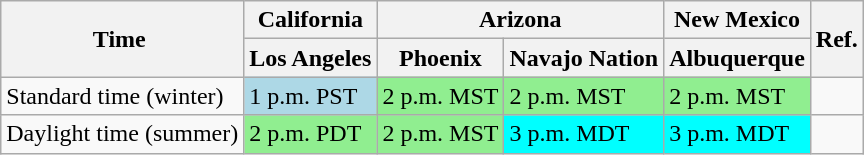<table class="wikitable" style="text-align:left;">
<tr>
<th rowspan=2>Time </th>
<th>California</th>
<th colspan=2>Arizona</th>
<th>New Mexico</th>
<th rowspan=2>Ref.</th>
</tr>
<tr>
<th>Los Angeles</th>
<th>Phoenix</th>
<th>Navajo Nation</th>
<th>Albuquerque</th>
</tr>
<tr>
<td>Standard time (winter)</td>
<td bgcolor=lightblue>1 p.m. PST</td>
<td bgcolor=lightgreen>2 p.m. MST</td>
<td bgcolor=lightgreen>2 p.m. MST</td>
<td bgcolor=lightgreen>2 p.m. MST</td>
<td></td>
</tr>
<tr>
<td>Daylight time (summer)</td>
<td bgcolor=lightgreen>2 p.m. PDT</td>
<td bgcolor=lightgreen>2 p.m. MST</td>
<td bgcolor=aqua>3 p.m. MDT</td>
<td bgcolor=aqua>3 p.m. MDT</td>
<td></td>
</tr>
</table>
